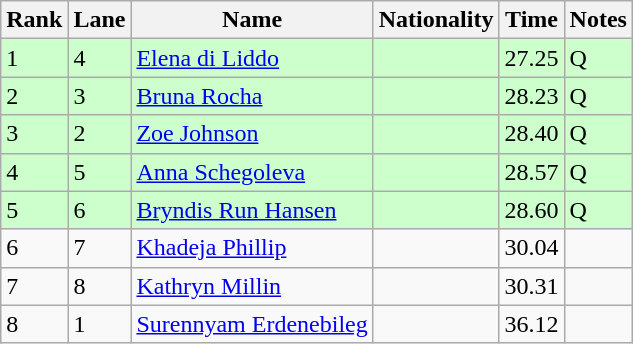<table class="wikitable">
<tr>
<th>Rank</th>
<th>Lane</th>
<th>Name</th>
<th>Nationality</th>
<th>Time</th>
<th>Notes</th>
</tr>
<tr bgcolor=ccffcc>
<td>1</td>
<td>4</td>
<td><a href='#'>Elena di Liddo</a></td>
<td></td>
<td>27.25</td>
<td>Q</td>
</tr>
<tr bgcolor=ccffcc>
<td>2</td>
<td>3</td>
<td><a href='#'>Bruna Rocha</a></td>
<td></td>
<td>28.23</td>
<td>Q</td>
</tr>
<tr bgcolor=ccffcc>
<td>3</td>
<td>2</td>
<td><a href='#'>Zoe Johnson</a></td>
<td></td>
<td>28.40</td>
<td>Q</td>
</tr>
<tr bgcolor=ccffcc>
<td>4</td>
<td>5</td>
<td><a href='#'>Anna Schegoleva</a></td>
<td></td>
<td>28.57</td>
<td>Q</td>
</tr>
<tr bgcolor=ccffcc>
<td>5</td>
<td>6</td>
<td><a href='#'>Bryndis Run Hansen</a></td>
<td></td>
<td>28.60</td>
<td>Q</td>
</tr>
<tr>
<td>6</td>
<td>7</td>
<td><a href='#'>Khadeja Phillip</a></td>
<td></td>
<td>30.04</td>
<td></td>
</tr>
<tr>
<td>7</td>
<td>8</td>
<td><a href='#'>Kathryn Millin</a></td>
<td></td>
<td>30.31</td>
<td></td>
</tr>
<tr>
<td>8</td>
<td>1</td>
<td><a href='#'>Surennyam Erdenebileg</a></td>
<td></td>
<td>36.12</td>
<td></td>
</tr>
</table>
